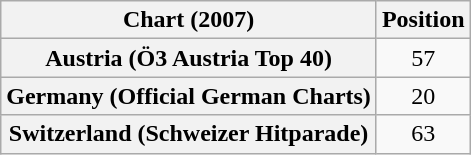<table class="wikitable sortable plainrowheaders" style="text-align:center">
<tr>
<th scope="col">Chart (2007)</th>
<th scope="col">Position</th>
</tr>
<tr>
<th scope="row">Austria (Ö3 Austria Top 40)</th>
<td>57</td>
</tr>
<tr>
<th scope="row">Germany (Official German Charts)</th>
<td>20</td>
</tr>
<tr>
<th scope="row">Switzerland (Schweizer Hitparade)</th>
<td>63</td>
</tr>
</table>
